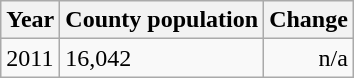<table class="wikitable">
<tr>
<th>Year</th>
<th>County population</th>
<th>Change</th>
</tr>
<tr>
<td>2011</td>
<td>16,042</td>
<td align="right">n/a</td>
</tr>
</table>
